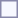<table style="border:1px solid #8888aa; background-color:#f7f8ff; padding:5px; font-size:95%; margin: 0px 12px 12px 0px;">
</table>
